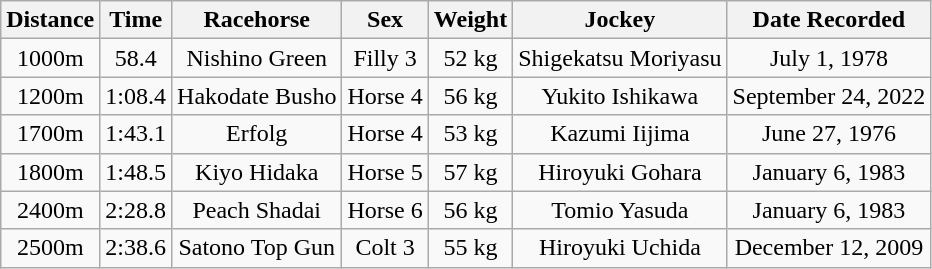<table class="wikitable" style="text-align: center;">
<tr>
<th>Distance</th>
<th>Time</th>
<th>Racehorse</th>
<th>Sex</th>
<th>Weight</th>
<th>Jockey</th>
<th>Date Recorded</th>
</tr>
<tr>
<td>1000m</td>
<td>58.4</td>
<td>Nishino Green</td>
<td>Filly 3</td>
<td>52 kg</td>
<td>Shigekatsu Moriyasu</td>
<td>July 1, 1978</td>
</tr>
<tr>
<td>1200m</td>
<td>1:08.4</td>
<td>Hakodate Busho</td>
<td>Horse 4</td>
<td>56 kg</td>
<td>Yukito Ishikawa</td>
<td>September 24, 2022</td>
</tr>
<tr>
<td>1700m</td>
<td>1:43.1</td>
<td>Erfolg</td>
<td>Horse 4</td>
<td>53 kg</td>
<td>Kazumi Iijima</td>
<td>June 27, 1976</td>
</tr>
<tr>
<td>1800m</td>
<td>1:48.5</td>
<td>Kiyo Hidaka</td>
<td>Horse 5</td>
<td>57 kg</td>
<td>Hiroyuki Gohara</td>
<td>January 6, 1983</td>
</tr>
<tr>
<td>2400m</td>
<td>2:28.8</td>
<td>Peach Shadai</td>
<td>Horse 6</td>
<td>56 kg</td>
<td>Tomio Yasuda</td>
<td>January 6, 1983</td>
</tr>
<tr>
<td>2500m</td>
<td>2:38.6</td>
<td>Satono Top Gun</td>
<td>Colt 3</td>
<td>55 kg</td>
<td>Hiroyuki Uchida</td>
<td>December 12, 2009</td>
</tr>
</table>
